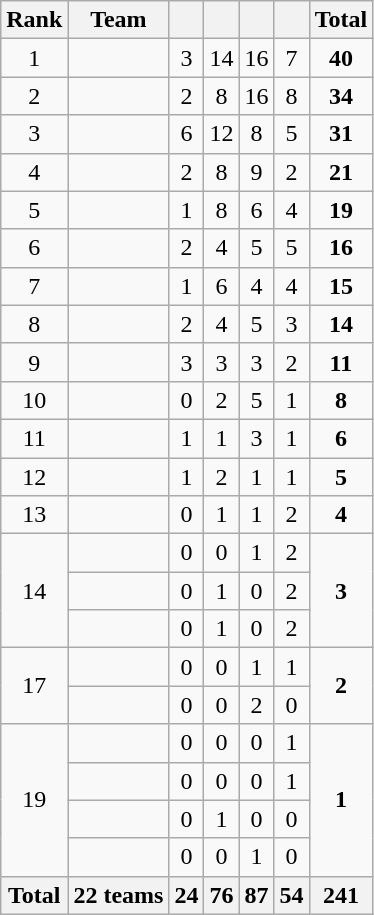<table class="wikitable sortable" style="text-align:center">
<tr>
<th>Rank</th>
<th>Team</th>
<th></th>
<th></th>
<th></th>
<th></th>
<th>Total</th>
</tr>
<tr>
<td>1</td>
<td align=left></td>
<td>3</td>
<td>14</td>
<td>16</td>
<td>7</td>
<td><strong>40</strong></td>
</tr>
<tr>
<td>2</td>
<td align=left></td>
<td>2</td>
<td>8</td>
<td>16</td>
<td>8</td>
<td><strong>34</strong></td>
</tr>
<tr>
<td>3</td>
<td align=left></td>
<td>6</td>
<td>12</td>
<td>8</td>
<td>5</td>
<td><strong>31</strong></td>
</tr>
<tr>
<td>4</td>
<td align=left></td>
<td>2</td>
<td>8</td>
<td>9</td>
<td>2</td>
<td><strong>21</strong></td>
</tr>
<tr>
<td>5</td>
<td align=left></td>
<td>1</td>
<td>8</td>
<td>6</td>
<td>4</td>
<td><strong>19</strong></td>
</tr>
<tr>
<td>6</td>
<td align=left></td>
<td>2</td>
<td>4</td>
<td>5</td>
<td>5</td>
<td><strong>16</strong></td>
</tr>
<tr>
<td>7</td>
<td align=left></td>
<td>1</td>
<td>6</td>
<td>4</td>
<td>4</td>
<td><strong>15</strong></td>
</tr>
<tr>
<td>8</td>
<td align=left></td>
<td>2</td>
<td>4</td>
<td>5</td>
<td>3</td>
<td><strong>14</strong></td>
</tr>
<tr>
<td>9</td>
<td align=left></td>
<td>3</td>
<td>3</td>
<td>3</td>
<td>2</td>
<td><strong>11</strong></td>
</tr>
<tr>
<td>10</td>
<td align=left></td>
<td>0</td>
<td>2</td>
<td>5</td>
<td>1</td>
<td><strong>8</strong></td>
</tr>
<tr>
<td>11</td>
<td align=left></td>
<td>1</td>
<td>1</td>
<td>3</td>
<td>1</td>
<td><strong>6</strong></td>
</tr>
<tr>
<td>12</td>
<td align=left></td>
<td>1</td>
<td>2</td>
<td>1</td>
<td>1</td>
<td><strong>5</strong></td>
</tr>
<tr>
<td>13</td>
<td align=left></td>
<td>0</td>
<td>1</td>
<td>1</td>
<td>2</td>
<td><strong>4</strong></td>
</tr>
<tr>
<td rowspan=3>14</td>
<td align=left></td>
<td>0</td>
<td>0</td>
<td>1</td>
<td>2</td>
<td rowspan=3><strong>3</strong></td>
</tr>
<tr>
<td align=left></td>
<td>0</td>
<td>1</td>
<td>0</td>
<td>2</td>
</tr>
<tr>
<td align=left></td>
<td>0</td>
<td>1</td>
<td>0</td>
<td>2</td>
</tr>
<tr>
<td rowspan=2>17</td>
<td align=left></td>
<td>0</td>
<td>0</td>
<td>1</td>
<td>1</td>
<td rowspan=2><strong>2</strong></td>
</tr>
<tr>
<td align=left></td>
<td>0</td>
<td>0</td>
<td>2</td>
<td>0</td>
</tr>
<tr>
<td rowspan=4>19</td>
<td align=left></td>
<td>0</td>
<td>0</td>
<td>0</td>
<td>1</td>
<td rowspan="4"><strong>1</strong></td>
</tr>
<tr>
<td align=left></td>
<td>0</td>
<td>0</td>
<td>0</td>
<td>1</td>
</tr>
<tr>
<td align=left></td>
<td>0</td>
<td>1</td>
<td>0</td>
<td>0</td>
</tr>
<tr>
<td align=left></td>
<td>0</td>
<td>0</td>
<td>1</td>
<td>0</td>
</tr>
<tr>
<th><strong>Total</strong></th>
<th>22 teams</th>
<th>24</th>
<th>76</th>
<th>87</th>
<th>54</th>
<th>241</th>
</tr>
</table>
